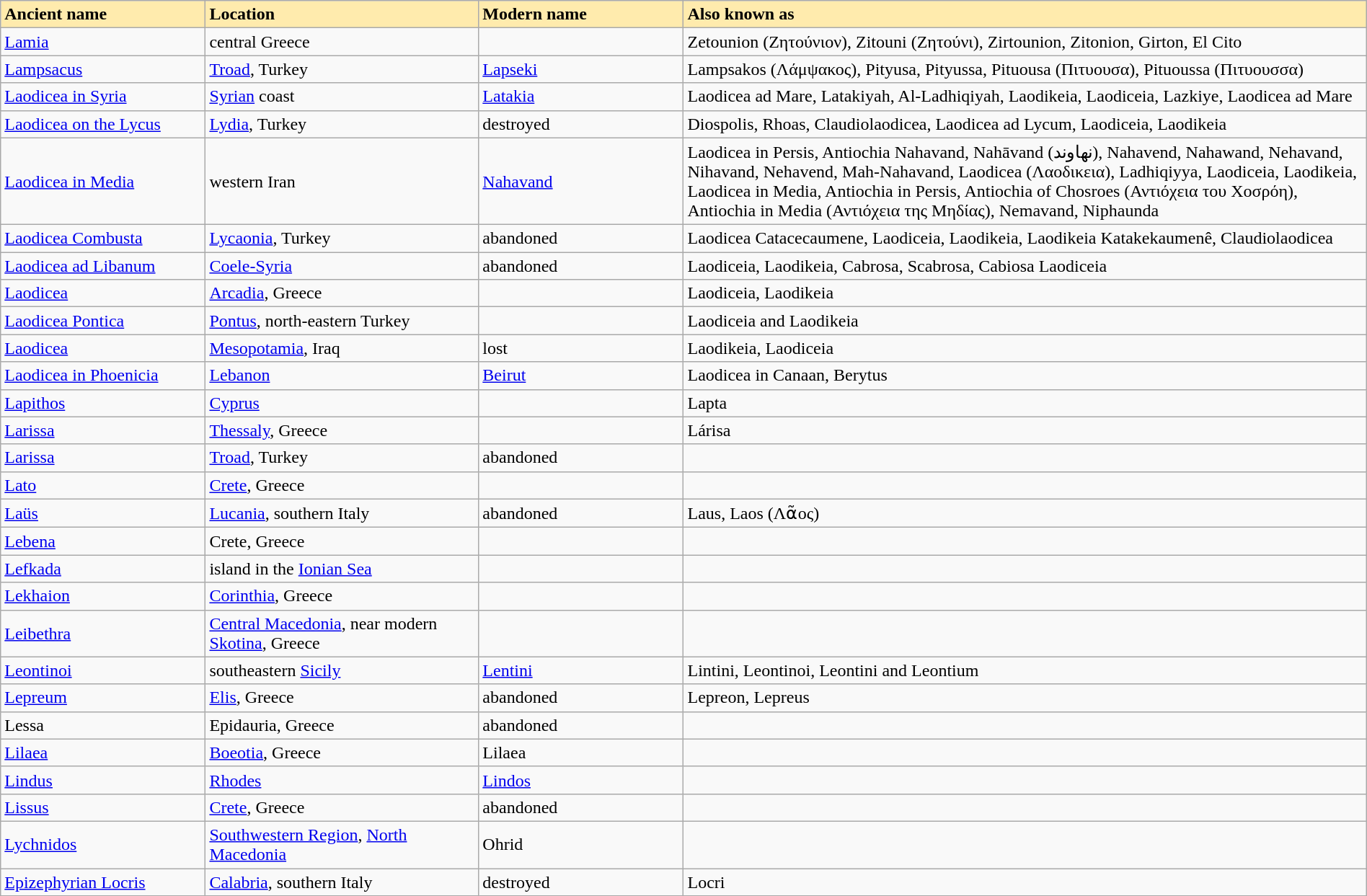<table class="wikitable" width="100%">
<tr>
<td width="15%" bgcolor="#FFEBAD"><strong>Ancient name</strong></td>
<td width="20%" bgcolor="#FFEBAD"><strong>Location</strong></td>
<td width="15%" bgcolor="#FFEBAD"><strong>Modern name</strong></td>
<td width="50%" bgcolor="#FFEBAD"><strong>Also known as</strong></td>
</tr>
<tr>
<td><a href='#'>Lamia</a></td>
<td>central Greece</td>
<td></td>
<td>Zetounion (Ζητούνιον), Zitouni (Ζητούνι), Zirtounion, Zitonion, Girton, El Cito</td>
</tr>
<tr>
<td><a href='#'>Lampsacus</a></td>
<td><a href='#'>Troad</a>, Turkey</td>
<td><a href='#'>Lapseki</a></td>
<td>Lampsakos (Λάμψακος), Pityusa, Pityussa, Pituousa (Πιτυουσα), Pituoussa (Πιτυουσσα)</td>
</tr>
<tr>
<td><a href='#'>Laodicea in Syria</a></td>
<td><a href='#'>Syrian</a> coast</td>
<td><a href='#'>Latakia</a></td>
<td>Laodicea ad Mare, Latakiyah, Al-Ladhiqiyah, Laodikeia, Laodiceia, Lazkiye, Laodicea ad Mare</td>
</tr>
<tr>
<td><a href='#'>Laodicea on the Lycus</a></td>
<td><a href='#'>Lydia</a>, Turkey</td>
<td>destroyed</td>
<td>Diospolis, Rhoas, Claudiolaodicea, Laodicea ad Lycum, Laodiceia, Laodikeia</td>
</tr>
<tr>
<td><a href='#'>Laodicea in Media</a></td>
<td>western Iran</td>
<td><a href='#'>Nahavand</a></td>
<td>Laodicea in Persis, Antiochia Nahavand, Nahāvand (نهاوند), Nahavend, Nahawand, Nehavand, Nihavand, Nehavend, Mah-Nahavand, Laodicea (Λαοδικεια), Ladhiqiyya, Laodiceia, Laodikeia, Laodicea in Media, Antiochia in Persis, Antiochia of Chosroes (Αντιόχεια του Χοσρόη), Antiochia in Media (Αντιόχεια της Μηδίας), Nemavand, Niphaunda</td>
</tr>
<tr>
<td><a href='#'>Laodicea Combusta</a></td>
<td><a href='#'>Lycaonia</a>, Turkey</td>
<td>abandoned</td>
<td>Laodicea Catacecaumene, Laodiceia, Laodikeia, Laodikeia Katakekaumenê, Claudiolaodicea</td>
</tr>
<tr>
<td><a href='#'>Laodicea ad Libanum</a></td>
<td><a href='#'>Coele-Syria</a></td>
<td>abandoned</td>
<td>Laodiceia, Laodikeia, Cabrosa, Scabrosa, Cabiosa Laodiceia</td>
</tr>
<tr>
<td><a href='#'>Laodicea</a></td>
<td><a href='#'>Arcadia</a>, Greece</td>
<td></td>
<td>Laodiceia, Laodikeia</td>
</tr>
<tr>
<td><a href='#'>Laodicea Pontica</a></td>
<td><a href='#'>Pontus</a>, north-eastern Turkey</td>
<td></td>
<td>Laodiceia and Laodikeia</td>
</tr>
<tr>
<td><a href='#'>Laodicea</a></td>
<td><a href='#'>Mesopotamia</a>, Iraq</td>
<td>lost</td>
<td>Laodikeia, Laodiceia</td>
</tr>
<tr>
<td><a href='#'>Laodicea in Phoenicia</a></td>
<td><a href='#'>Lebanon</a></td>
<td><a href='#'>Beirut</a></td>
<td>Laodicea in Canaan, Berytus</td>
</tr>
<tr>
<td><a href='#'>Lapithos</a></td>
<td><a href='#'>Cyprus</a></td>
<td></td>
<td>Lapta</td>
</tr>
<tr>
<td><a href='#'>Larissa</a></td>
<td><a href='#'>Thessaly</a>, Greece</td>
<td></td>
<td>Lárisa</td>
</tr>
<tr>
<td><a href='#'>Larissa</a></td>
<td><a href='#'>Troad</a>, Turkey</td>
<td>abandoned</td>
<td></td>
</tr>
<tr>
<td><a href='#'>Lato</a></td>
<td><a href='#'>Crete</a>, Greece</td>
<td></td>
<td></td>
</tr>
<tr>
<td><a href='#'>Laüs</a></td>
<td><a href='#'>Lucania</a>, southern Italy</td>
<td>abandoned</td>
<td>Laus, Laos (Λᾶος)</td>
</tr>
<tr>
<td><a href='#'>Lebena</a></td>
<td>Crete, Greece</td>
<td></td>
<td></td>
</tr>
<tr>
<td><a href='#'>Lefkada</a></td>
<td>island in the <a href='#'>Ionian Sea</a></td>
<td></td>
<td></td>
</tr>
<tr>
<td><a href='#'>Lekhaion</a></td>
<td><a href='#'>Corinthia</a>, Greece</td>
<td></td>
<td></td>
</tr>
<tr>
<td><a href='#'>Leibethra</a></td>
<td><a href='#'>Central Macedonia</a>, near modern <a href='#'>Skotina</a>, Greece</td>
<td></td>
<td></td>
</tr>
<tr>
<td><a href='#'>Leontinoi</a></td>
<td>southeastern <a href='#'>Sicily</a></td>
<td><a href='#'>Lentini</a></td>
<td>Lintini, Leontinoi, Leontini and Leontium</td>
</tr>
<tr>
<td><a href='#'>Lepreum</a></td>
<td><a href='#'>Elis</a>, Greece</td>
<td>abandoned</td>
<td>Lepreon, Lepreus</td>
</tr>
<tr>
<td>Lessa</td>
<td>Epidauria, Greece</td>
<td>abandoned</td>
<td></td>
</tr>
<tr>
<td><a href='#'>Lilaea</a></td>
<td><a href='#'>Boeotia</a>, Greece</td>
<td>Lilaea</td>
<td></td>
</tr>
<tr>
<td><a href='#'>Lindus</a></td>
<td><a href='#'>Rhodes</a></td>
<td><a href='#'>Lindos</a></td>
<td></td>
</tr>
<tr>
<td><a href='#'>Lissus</a></td>
<td><a href='#'>Crete</a>, Greece</td>
<td>abandoned</td>
<td></td>
</tr>
<tr>
<td><a href='#'>Lychnidos</a></td>
<td><a href='#'>Southwestern Region</a>, <a href='#'>North Macedonia</a></td>
<td>Ohrid</td>
<td></td>
</tr>
<tr>
<td><a href='#'>Epizephyrian Locris</a></td>
<td><a href='#'>Calabria</a>, southern Italy</td>
<td>destroyed</td>
<td>Locri</td>
</tr>
</table>
